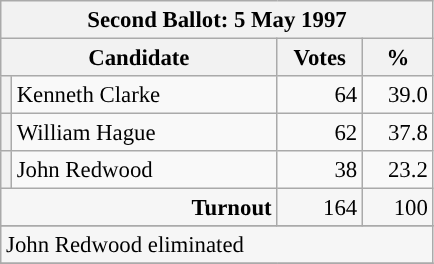<table class="wikitable" style="font-size: 95%;">
<tr>
<th colspan="4">Second Ballot: 5 May 1997</th>
</tr>
<tr>
<th colspan="2" style="width: 170px">Candidate</th>
<th style="width: 50px">Votes</th>
<th style="width: 40px">%</th>
</tr>
<tr>
<th style="background-color: "></th>
<td style="width: 170px">Kenneth Clarke</td>
<td align="right">64</td>
<td align="right">39.0</td>
</tr>
<tr>
<th style="background-color: "></th>
<td style="width: 170px">William Hague</td>
<td align="right">62</td>
<td align="right">37.8</td>
</tr>
<tr>
<th style="background-color: "></th>
<td style="width: 170px">John Redwood</td>
<td align="right">38</td>
<td align="right">23.2</td>
</tr>
<tr style="background-color:#F6F6F6">
<td colspan="2" align="right"><strong>Turnout</strong></td>
<td align="right">164</td>
<td align="right">100</td>
</tr>
<tr>
</tr>
<tr style="background-color:#F6F6F6">
<td colspan="4">John Redwood eliminated</td>
</tr>
<tr>
</tr>
</table>
